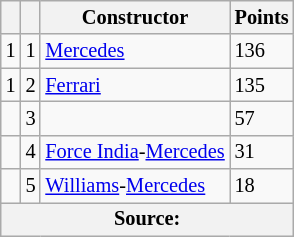<table class="wikitable" style="font-size: 85%;">
<tr>
<th></th>
<th></th>
<th>Constructor</th>
<th>Points</th>
</tr>
<tr>
<td align="left"> 1</td>
<td align="center">1</td>
<td> <a href='#'>Mercedes</a></td>
<td align="left">136</td>
</tr>
<tr>
<td align="left"> 1</td>
<td align="center">2</td>
<td> <a href='#'>Ferrari</a></td>
<td align="left">135</td>
</tr>
<tr>
<td align="left"></td>
<td align="center">3</td>
<td></td>
<td align="left">57</td>
</tr>
<tr>
<td align="left"></td>
<td align="center">4</td>
<td> <a href='#'>Force India</a>-<a href='#'>Mercedes</a></td>
<td align="left">31</td>
</tr>
<tr>
<td align="left"></td>
<td align="center">5</td>
<td> <a href='#'>Williams</a>-<a href='#'>Mercedes</a></td>
<td align="left">18</td>
</tr>
<tr>
<th colspan=4>Source:</th>
</tr>
</table>
